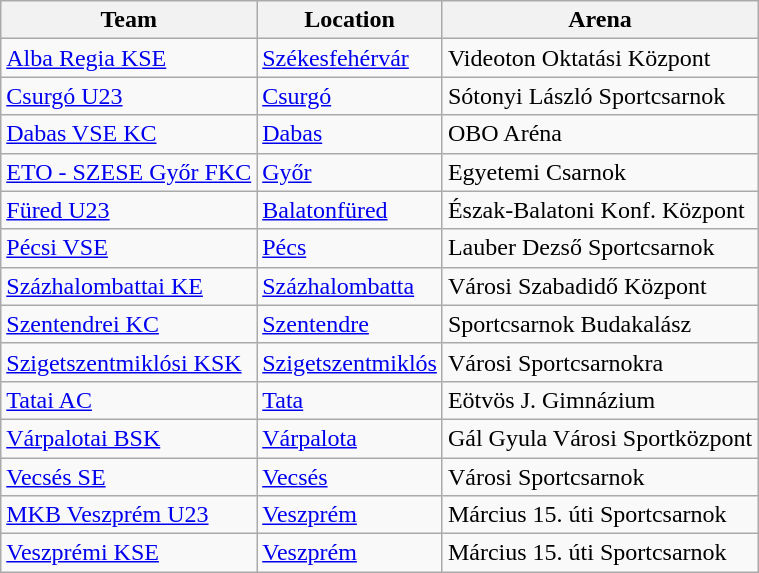<table class="wikitable sortable" style="text-align: left;">
<tr>
<th>Team</th>
<th>Location</th>
<th>Arena</th>
</tr>
<tr>
<td><a href='#'>Alba Regia KSE</a></td>
<td><a href='#'>Székesfehérvár</a></td>
<td>Videoton Oktatási Központ</td>
</tr>
<tr>
<td><a href='#'>Csurgó U23</a></td>
<td><a href='#'>Csurgó</a></td>
<td>Sótonyi László Sportcsarnok</td>
</tr>
<tr>
<td><a href='#'>Dabas VSE KC</a></td>
<td><a href='#'>Dabas</a></td>
<td>OBO Aréna</td>
</tr>
<tr>
<td><a href='#'>ETO - SZESE Győr FKC</a></td>
<td><a href='#'>Győr</a></td>
<td>Egyetemi Csarnok</td>
</tr>
<tr>
<td><a href='#'>Füred U23</a></td>
<td><a href='#'>Balatonfüred</a></td>
<td>Észak-Balatoni Konf. Központ</td>
</tr>
<tr>
<td><a href='#'>Pécsi VSE</a></td>
<td><a href='#'>Pécs</a></td>
<td>Lauber Dezső Sportcsarnok</td>
</tr>
<tr>
<td><a href='#'>Százhalombattai KE</a></td>
<td><a href='#'>Százhalombatta</a></td>
<td>Városi Szabadidő Központ</td>
</tr>
<tr>
<td><a href='#'>Szentendrei KC</a></td>
<td><a href='#'>Szentendre</a></td>
<td>Sportcsarnok Budakalász</td>
</tr>
<tr>
<td><a href='#'>Szigetszentmiklósi KSK</a></td>
<td><a href='#'>Szigetszentmiklós</a></td>
<td>Városi Sportcsarnokra</td>
</tr>
<tr>
<td><a href='#'>Tatai AC</a></td>
<td><a href='#'>Tata</a></td>
<td>Eötvös J. Gimnázium</td>
</tr>
<tr>
<td><a href='#'>Várpalotai BSK</a></td>
<td><a href='#'>Várpalota</a></td>
<td>Gál Gyula Városi Sportközpont</td>
</tr>
<tr>
<td><a href='#'>Vecsés SE</a></td>
<td><a href='#'>Vecsés</a></td>
<td>Városi Sportcsarnok</td>
</tr>
<tr>
<td><a href='#'>MKB Veszprém U23</a></td>
<td><a href='#'>Veszprém</a></td>
<td>Március 15. úti Sportcsarnok</td>
</tr>
<tr>
<td><a href='#'>Veszprémi KSE</a></td>
<td><a href='#'>Veszprém</a></td>
<td>Március 15. úti Sportcsarnok</td>
</tr>
</table>
